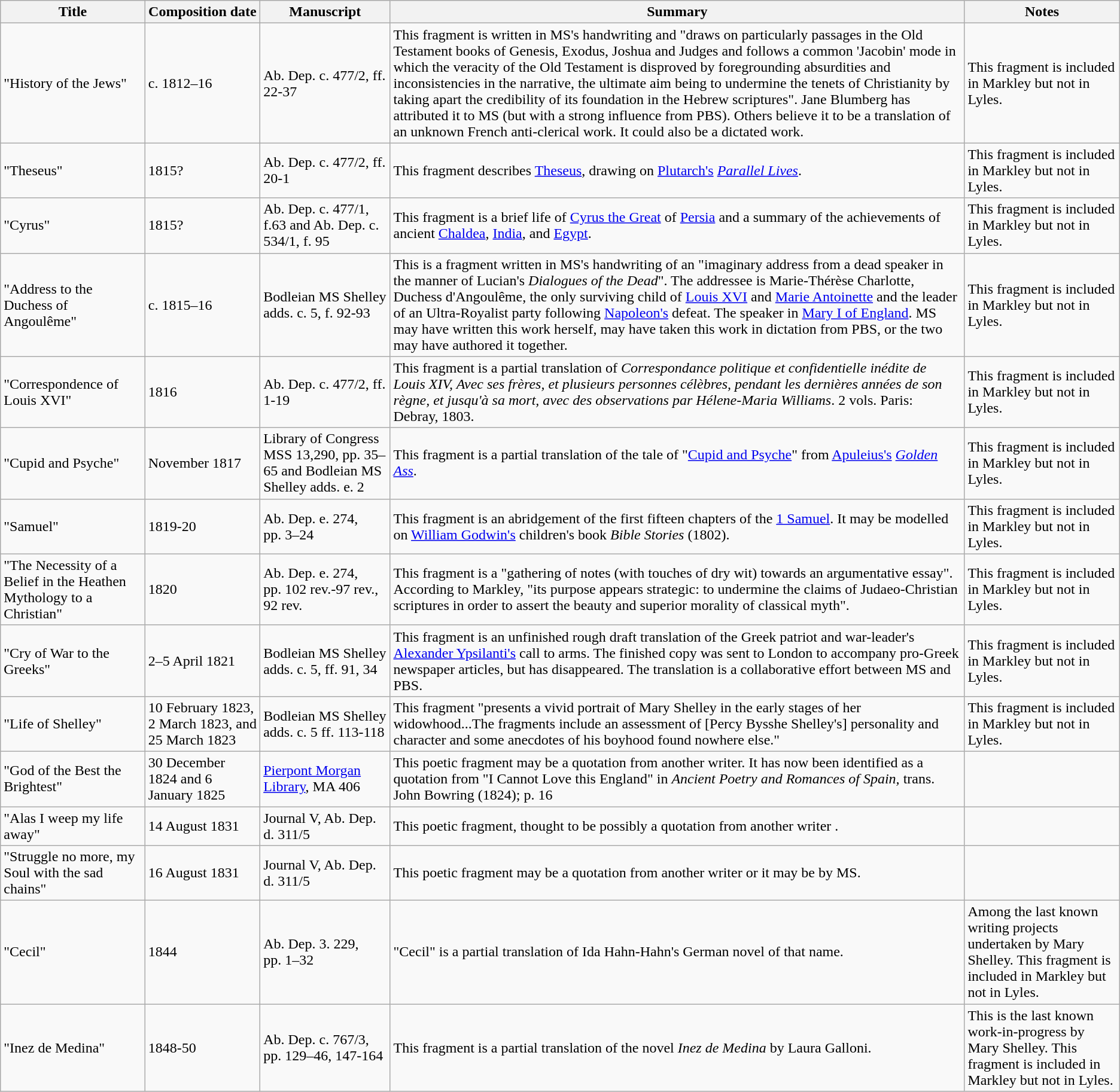<table class="wikitable">
<tr>
<th>Title</th>
<th>Composition date</th>
<th>Manuscript</th>
<th>Summary</th>
<th>Notes</th>
</tr>
<tr>
<td>"History of the Jews"</td>
<td>c. 1812–16</td>
<td>Ab. Dep. c. 477/2, ff. 22-37</td>
<td>This fragment is written in MS's handwriting and "draws on particularly passages in the Old Testament books of Genesis, Exodus, Joshua and Judges and follows a common 'Jacobin' mode in which the veracity of the Old Testament is disproved by foregrounding absurdities and inconsistencies in the narrative, the ultimate aim being to undermine the tenets of Christianity by taking apart the credibility of its foundation in the Hebrew scriptures". Jane Blumberg has attributed it to MS (but with a strong influence from PBS). Others believe it to be a translation of an unknown French anti-clerical work. It could also be a dictated work.</td>
<td>This fragment is included in Markley but not in Lyles.</td>
</tr>
<tr>
<td>"Theseus"</td>
<td>1815?</td>
<td>Ab. Dep. c. 477/2, ff. 20-1</td>
<td>This fragment describes <a href='#'>Theseus</a>, drawing on <a href='#'>Plutarch's</a> <em><a href='#'>Parallel Lives</a></em>.</td>
<td>This fragment is included in Markley but not in Lyles.</td>
</tr>
<tr>
<td>"Cyrus"</td>
<td>1815?</td>
<td>Ab. Dep. c. 477/1, f.63 and Ab. Dep. c. 534/1, f. 95</td>
<td>This fragment is a brief life of <a href='#'>Cyrus the Great</a> of <a href='#'>Persia</a> and a summary of the achievements of ancient <a href='#'>Chaldea</a>, <a href='#'>India</a>, and <a href='#'>Egypt</a>.</td>
<td>This fragment is included in Markley but not in Lyles.</td>
</tr>
<tr>
<td>"Address to the Duchess of Angoulême"</td>
<td>c. 1815–16</td>
<td>Bodleian MS Shelley adds. c. 5, f. 92-93</td>
<td>This is a fragment written in MS's handwriting of an "imaginary address from a dead speaker in the manner of Lucian's <em>Dialogues of the Dead</em>". The addressee is Marie-Thérèse Charlotte, Duchess d'Angoulême, the only surviving child of <a href='#'>Louis XVI</a> and <a href='#'>Marie Antoinette</a> and the leader of an Ultra-Royalist party following <a href='#'>Napoleon's</a> defeat. The speaker in <a href='#'>Mary I of England</a>. MS may have written this work herself, may have taken this work in dictation from PBS, or the two may have authored it together.</td>
<td>This fragment is included in Markley but not in Lyles.</td>
</tr>
<tr>
<td>"Correspondence of Louis XVI"</td>
<td>1816</td>
<td>Ab. Dep. c. 477/2, ff. 1-19</td>
<td>This fragment is a partial translation of <em>Correspondance politique et confidentielle inédite de Louis XIV, Avec ses frères, et plusieurs personnes célèbres, pendant les dernières années de son règne, et jusqu'à sa mort, avec des observations par Hélene-Maria Williams</em>. 2 vols. Paris: Debray, 1803.</td>
<td>This fragment is included in Markley but not in Lyles.</td>
</tr>
<tr>
<td>"Cupid and Psyche"</td>
<td>November 1817</td>
<td>Library of Congress MSS 13,290, pp. 35–65 and Bodleian MS Shelley adds. e. 2</td>
<td>This fragment is a partial translation of the tale of "<a href='#'>Cupid and Psyche</a>" from <a href='#'>Apuleius's</a> <em><a href='#'>Golden Ass</a></em>.</td>
<td>This fragment is included in Markley but not in Lyles.</td>
</tr>
<tr>
<td>"Samuel"</td>
<td>1819-20</td>
<td>Ab. Dep. e. 274, pp. 3–24</td>
<td>This fragment is an abridgement of the first fifteen chapters of the <a href='#'>1 Samuel</a>. It may be modelled on <a href='#'>William Godwin's</a> children's book <em>Bible Stories</em> (1802).</td>
<td>This fragment is included in Markley but not in Lyles.</td>
</tr>
<tr>
<td>"The Necessity of a Belief in the Heathen Mythology to a Christian"</td>
<td>1820</td>
<td>Ab. Dep. e. 274, pp. 102 rev.-97 rev., 92 rev.</td>
<td>This fragment is a "gathering of notes (with touches of dry wit) towards an argumentative essay". According to Markley, "its purpose appears strategic: to undermine the claims of Judaeo-Christian scriptures in order to assert the beauty and superior morality of classical myth".</td>
<td>This fragment is included in Markley but not in Lyles.</td>
</tr>
<tr>
<td>"Cry of War to the Greeks"</td>
<td>2–5 April 1821</td>
<td>Bodleian MS Shelley adds. c. 5, ff. 91, 34</td>
<td>This fragment is an unfinished rough draft translation of the Greek patriot and war-leader's <a href='#'>Alexander Ypsilanti's</a> call to arms. The finished copy was sent to London to accompany pro-Greek newspaper articles, but has disappeared. The translation is a collaborative effort between MS and PBS.</td>
<td>This fragment is included in Markley but not in Lyles.</td>
</tr>
<tr>
<td>"Life of Shelley"</td>
<td>10 February 1823, 2 March 1823, and 25 March 1823</td>
<td>Bodleian MS Shelley adds. c. 5 ff. 113-118</td>
<td>This fragment "presents a vivid portrait of Mary Shelley in the early stages of her widowhood...The fragments include an assessment of [Percy Bysshe Shelley's] personality and character and some anecdotes of his boyhood found nowhere else."</td>
<td>This fragment is included in Markley but not in Lyles.</td>
</tr>
<tr>
<td>"God of the Best the Brightest"</td>
<td>30 December 1824 and 6 January 1825</td>
<td><a href='#'>Pierpont Morgan Library</a>, MA 406</td>
<td>This poetic fragment may be a quotation from another writer. It has now been identified as a quotation from "I Cannot Love this England" in <em>Ancient Poetry and Romances of Spain,</em> trans. John Bowring (1824); p. 16</td>
<td></td>
</tr>
<tr>
<td>"Alas I weep my life away"</td>
<td>14 August 1831</td>
<td>Journal V, Ab. Dep. d. 311/5</td>
<td>This poetic fragment, thought to be possibly a quotation from another writer .</td>
<td></td>
</tr>
<tr>
<td>"Struggle no more, my Soul with the sad chains"</td>
<td>16 August 1831</td>
<td>Journal V, Ab. Dep. d. 311/5</td>
<td>This poetic fragment may be a quotation from another writer or it may be by MS.</td>
<td></td>
</tr>
<tr>
<td>"Cecil"</td>
<td>1844</td>
<td>Ab. Dep. 3. 229, pp. 1–32</td>
<td>"Cecil" is a partial translation of Ida Hahn-Hahn's German novel of that name.</td>
<td>Among the last known writing projects undertaken by Mary Shelley. This fragment is included in Markley but not in Lyles.</td>
</tr>
<tr>
<td>"Inez de Medina"</td>
<td>1848-50</td>
<td>Ab. Dep. c. 767/3, pp. 129–46, 147-164</td>
<td>This fragment is a partial translation of the novel <em>Inez de Medina</em> by Laura Galloni.</td>
<td>This is the last known work-in-progress by Mary Shelley. This fragment is included in Markley but not in Lyles.</td>
</tr>
</table>
